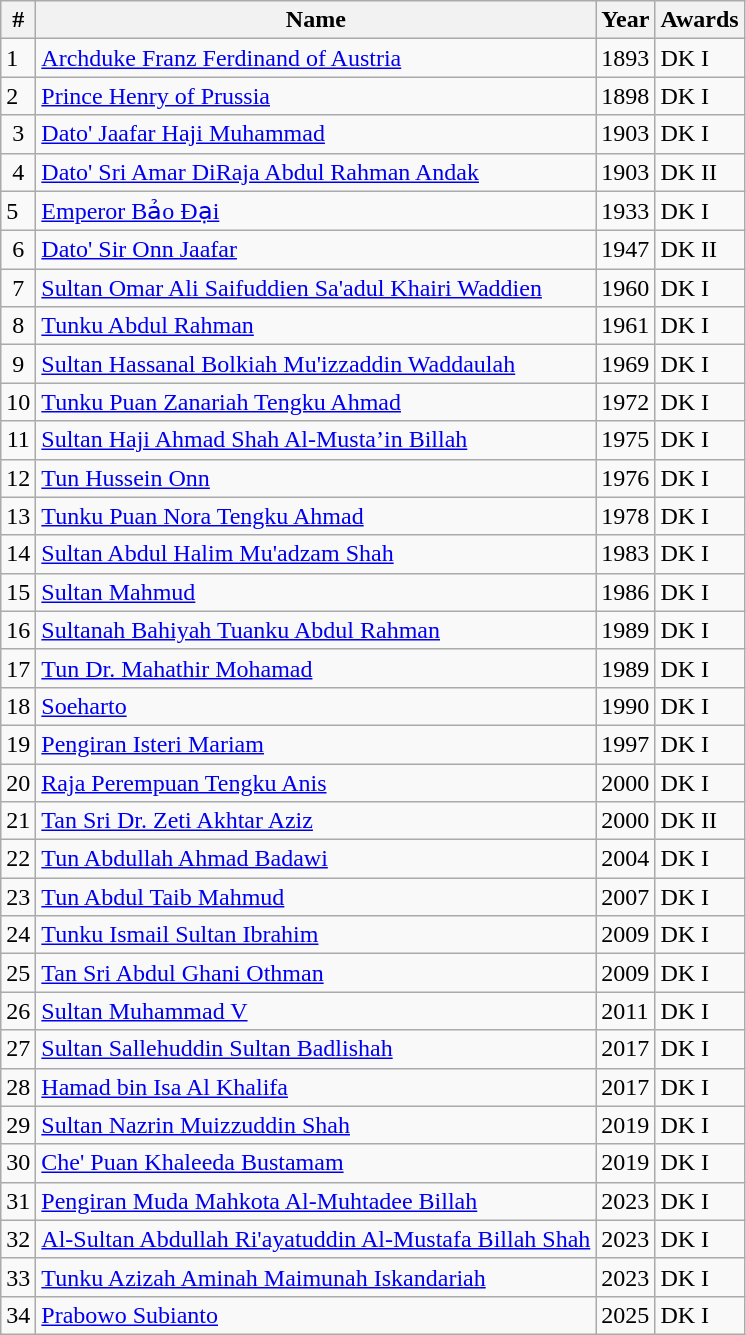<table class="wikitable sortable">
<tr>
<th>#</th>
<th>Name</th>
<th>Year</th>
<th>Awards</th>
</tr>
<tr>
<td>1</td>
<td><a href='#'>Archduke Franz Ferdinand of Austria</a></td>
<td>1893</td>
<td>DK I</td>
</tr>
<tr>
<td>2</td>
<td><a href='#'>Prince Henry of Prussia</a></td>
<td>1898</td>
<td>DK I</td>
</tr>
<tr>
<td align="center">3</td>
<td><a href='#'>Dato' Jaafar Haji Muhammad</a></td>
<td>1903</td>
<td>DK I</td>
</tr>
<tr>
<td align="center">4</td>
<td><a href='#'>Dato' Sri Amar DiRaja Abdul Rahman Andak</a></td>
<td>1903</td>
<td>DK II</td>
</tr>
<tr>
<td>5</td>
<td><a href='#'>Emperor Bảo Đại</a></td>
<td>1933</td>
<td>DK I</td>
</tr>
<tr>
<td align="center">6</td>
<td><a href='#'>Dato' Sir Onn Jaafar</a></td>
<td>1947</td>
<td>DK II</td>
</tr>
<tr>
<td align="center">7</td>
<td><a href='#'>Sultan Omar Ali Saifuddien Sa'adul Khairi Waddien</a></td>
<td>1960</td>
<td>DK I</td>
</tr>
<tr>
<td align="center">8</td>
<td><a href='#'>Tunku Abdul Rahman</a></td>
<td>1961</td>
<td>DK I</td>
</tr>
<tr>
<td align="center">9</td>
<td><a href='#'>Sultan Hassanal Bolkiah Mu'izzaddin Waddaulah</a></td>
<td>1969</td>
<td>DK I</td>
</tr>
<tr>
<td align="center">10</td>
<td><a href='#'>Tunku Puan Zanariah Tengku Ahmad</a></td>
<td>1972</td>
<td>DK I</td>
</tr>
<tr>
<td align="center">11</td>
<td><a href='#'>Sultan Haji Ahmad Shah Al-Musta’in Billah</a></td>
<td>1975</td>
<td>DK I</td>
</tr>
<tr>
<td align="center">12</td>
<td><a href='#'>Tun Hussein Onn</a></td>
<td>1976</td>
<td>DK I</td>
</tr>
<tr>
<td align="center">13</td>
<td><a href='#'>Tunku Puan Nora Tengku Ahmad</a></td>
<td>1978</td>
<td>DK I</td>
</tr>
<tr>
<td align="center">14</td>
<td><a href='#'>Sultan Abdul Halim Mu'adzam Shah</a></td>
<td>1983</td>
<td>DK I</td>
</tr>
<tr>
<td align="center">15</td>
<td><a href='#'>Sultan Mahmud</a></td>
<td>1986</td>
<td>DK I</td>
</tr>
<tr>
<td align="center">16</td>
<td><a href='#'>Sultanah Bahiyah Tuanku Abdul Rahman</a></td>
<td>1989</td>
<td>DK I</td>
</tr>
<tr>
<td align="center">17</td>
<td><a href='#'>Tun Dr. Mahathir Mohamad</a></td>
<td>1989</td>
<td>DK I</td>
</tr>
<tr>
<td align="center">18</td>
<td><a href='#'>Soeharto</a></td>
<td>1990</td>
<td>DK I</td>
</tr>
<tr>
<td align="center">19</td>
<td><a href='#'>Pengiran Isteri Mariam</a></td>
<td>1997</td>
<td>DK I</td>
</tr>
<tr>
<td align="center">20</td>
<td><a href='#'>Raja Perempuan Tengku Anis</a></td>
<td>2000</td>
<td>DK I</td>
</tr>
<tr>
<td align="center">21</td>
<td><a href='#'>Tan Sri Dr. Zeti Akhtar Aziz</a></td>
<td>2000</td>
<td>DK II</td>
</tr>
<tr>
<td align="center">22</td>
<td><a href='#'>Tun Abdullah Ahmad Badawi</a></td>
<td>2004</td>
<td>DK I</td>
</tr>
<tr>
<td align="center">23</td>
<td><a href='#'>Tun Abdul Taib Mahmud</a></td>
<td>2007</td>
<td>DK I</td>
</tr>
<tr>
<td align="center">24</td>
<td><a href='#'>Tunku Ismail Sultan Ibrahim</a></td>
<td>2009</td>
<td>DK I</td>
</tr>
<tr>
<td align="center">25</td>
<td><a href='#'>Tan Sri Abdul Ghani Othman</a></td>
<td>2009</td>
<td>DK I</td>
</tr>
<tr>
<td align="center">26</td>
<td><a href='#'>Sultan Muhammad V</a></td>
<td>2011</td>
<td>DK I</td>
</tr>
<tr>
<td align="center">27</td>
<td><a href='#'>Sultan Sallehuddin Sultan Badlishah</a></td>
<td>2017</td>
<td>DK I</td>
</tr>
<tr>
<td align="center">28</td>
<td><a href='#'>Hamad bin Isa Al Khalifa</a></td>
<td>2017</td>
<td>DK I</td>
</tr>
<tr>
<td align="center">29</td>
<td><a href='#'>Sultan Nazrin Muizzuddin Shah</a></td>
<td>2019</td>
<td>DK I</td>
</tr>
<tr>
<td align="center">30</td>
<td><a href='#'>Che' Puan Khaleeda Bustamam</a></td>
<td>2019</td>
<td>DK I</td>
</tr>
<tr>
<td align="center">31</td>
<td><a href='#'>Pengiran Muda Mahkota Al-Muhtadee Billah</a></td>
<td>2023</td>
<td>DK I</td>
</tr>
<tr>
<td align="center">32</td>
<td><a href='#'>Al-Sultan Abdullah Ri'ayatuddin Al-Mustafa Billah Shah</a></td>
<td>2023</td>
<td>DK I</td>
</tr>
<tr>
<td align="center">33</td>
<td><a href='#'>Tunku Azizah Aminah Maimunah Iskandariah</a></td>
<td>2023</td>
<td>DK I</td>
</tr>
<tr>
<td align="center">34</td>
<td><a href='#'>Prabowo Subianto</a></td>
<td>2025</td>
<td>DK I</td>
</tr>
</table>
